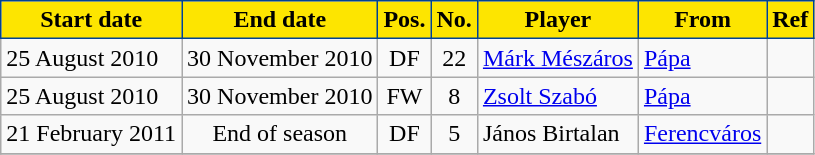<table class="wikitable plainrowheaders sortable">
<tr>
<th style="background-color:#FDE500;color:black;border:1px solid #004292">Start date</th>
<th style="background-color:#FDE500;color:black;border:1px solid #004292">End date</th>
<th style="background-color:#FDE500;color:black;border:1px solid #004292">Pos.</th>
<th style="background-color:#FDE500;color:black;border:1px solid #004292">No.</th>
<th style="background-color:#FDE500;color:black;border:1px solid #004292">Player</th>
<th style="background-color:#FDE500;color:black;border:1px solid #004292">From</th>
<th style="background-color:#FDE500;color:black;border:1px solid #004292">Ref</th>
</tr>
<tr>
<td>25 August 2010</td>
<td style="text-align:center;">30 November 2010</td>
<td style="text-align:center;">DF</td>
<td style="text-align:center;">22</td>
<td style="text-align:left;"> <a href='#'>Márk Mészáros</a></td>
<td style="text-align:left;"><a href='#'>Pápa</a></td>
<td></td>
</tr>
<tr>
<td>25 August 2010</td>
<td style="text-align:center;">30 November 2010</td>
<td style="text-align:center;">FW</td>
<td style="text-align:center;">8</td>
<td style="text-align:left;"> <a href='#'>Zsolt Szabó</a></td>
<td style="text-align:left;"><a href='#'>Pápa</a></td>
<td></td>
</tr>
<tr>
<td>21 February 2011</td>
<td style="text-align:center;">End of season</td>
<td style="text-align:center;">DF</td>
<td style="text-align:center;">5</td>
<td style="text-align:left;"> János Birtalan</td>
<td style="text-align:left;"><a href='#'>Ferencváros</a></td>
<td></td>
</tr>
<tr>
</tr>
</table>
